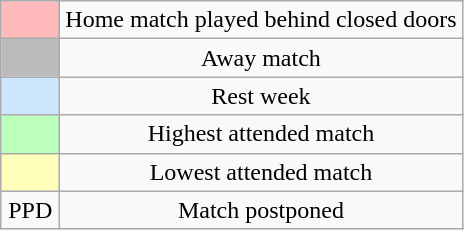<table class="wikitable" style="text-align:center">
<tr>
<td style="background:#FFBBBB; width:2em"></td>
<td>Home match played behind closed doors</td>
</tr>
<tr>
<td style="background:#BBBBBB; width:2em"></td>
<td>Away match</td>
</tr>
<tr>
<td style="background:#CEE7FF; width:2em"></td>
<td>Rest week</td>
</tr>
<tr>
<td style="background:#BBFFBB; width:2em"></td>
<td>Highest attended match</td>
</tr>
<tr>
<td style="background:#FFFFBB; width:2em"></td>
<td>Lowest attended match</td>
</tr>
<tr>
<td>PPD</td>
<td>Match postponed</td>
</tr>
</table>
